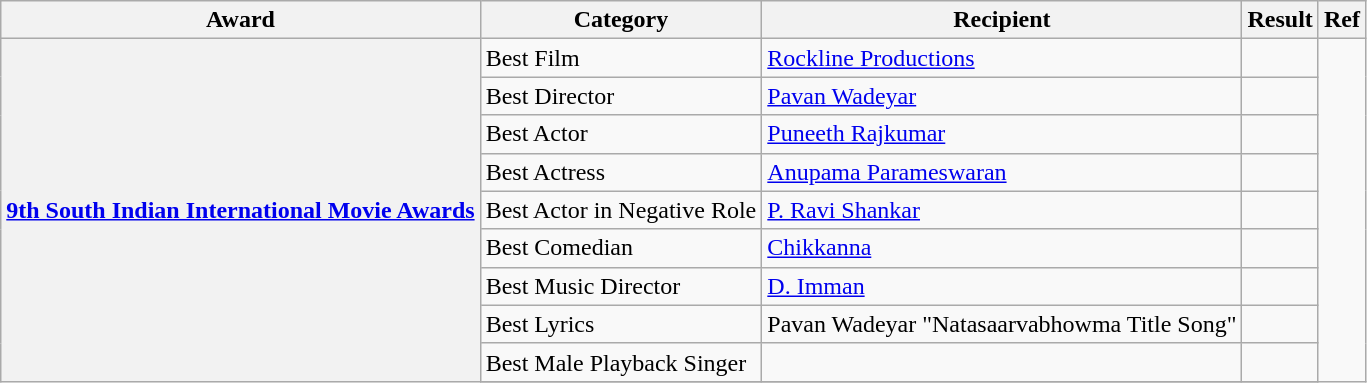<table class="wikitable sortable">
<tr>
<th>Award</th>
<th>Category</th>
<th>Recipient</th>
<th>Result</th>
<th>Ref</th>
</tr>
<tr>
<th rowspan=10><a href='#'>9th South Indian International Movie Awards</a></th>
<td>Best Film</td>
<td><a href='#'>Rockline Productions</a></td>
<td></td>
<td rowspan=10><br></td>
</tr>
<tr>
<td>Best Director</td>
<td><a href='#'>Pavan Wadeyar</a></td>
<td></td>
</tr>
<tr>
<td>Best Actor</td>
<td><a href='#'>Puneeth Rajkumar</a></td>
<td></td>
</tr>
<tr>
<td>Best Actress</td>
<td><a href='#'>Anupama Parameswaran</a></td>
<td></td>
</tr>
<tr>
<td>Best Actor in Negative Role</td>
<td><a href='#'>P. Ravi Shankar</a></td>
<td></td>
</tr>
<tr>
<td>Best Comedian</td>
<td><a href='#'>Chikkanna</a></td>
<td></td>
</tr>
<tr>
<td>Best Music Director</td>
<td><a href='#'>D. Imman</a></td>
<td></td>
</tr>
<tr>
<td>Best Lyrics</td>
<td>Pavan Wadeyar "Natasaarvabhowma Title Song"</td>
<td></td>
</tr>
<tr>
<td>Best Male Playback Singer</td>
<td></td>
<td></td>
</tr>
<tr>
</tr>
</table>
